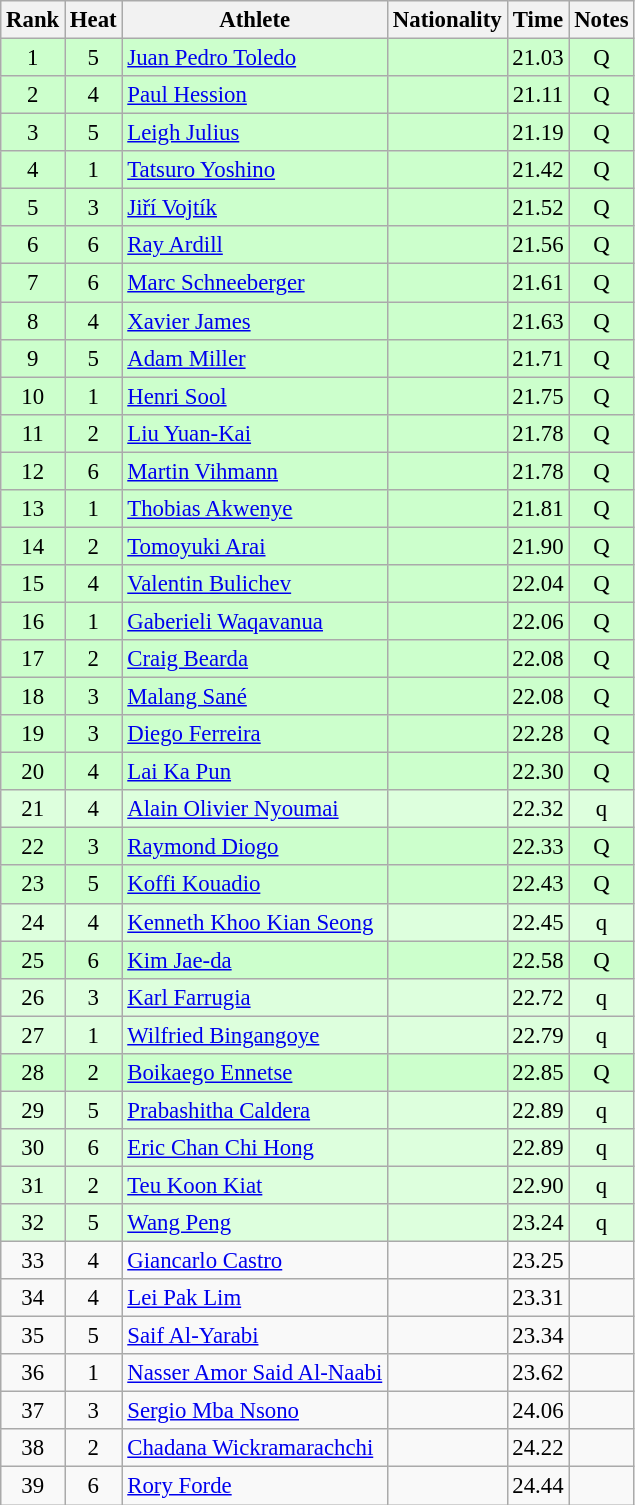<table class="wikitable sortable" style="text-align:center;font-size:95%">
<tr>
<th>Rank</th>
<th>Heat</th>
<th>Athlete</th>
<th>Nationality</th>
<th>Time</th>
<th>Notes</th>
</tr>
<tr bgcolor=ccffcc>
<td>1</td>
<td>5</td>
<td align="left"><a href='#'>Juan Pedro Toledo</a></td>
<td align=left></td>
<td>21.03</td>
<td>Q</td>
</tr>
<tr bgcolor=ccffcc>
<td>2</td>
<td>4</td>
<td align="left"><a href='#'>Paul Hession</a></td>
<td align=left></td>
<td>21.11</td>
<td>Q</td>
</tr>
<tr bgcolor=ccffcc>
<td>3</td>
<td>5</td>
<td align="left"><a href='#'>Leigh Julius</a></td>
<td align=left></td>
<td>21.19</td>
<td>Q</td>
</tr>
<tr bgcolor=ccffcc>
<td>4</td>
<td>1</td>
<td align="left"><a href='#'>Tatsuro Yoshino</a></td>
<td align=left></td>
<td>21.42</td>
<td>Q</td>
</tr>
<tr bgcolor=ccffcc>
<td>5</td>
<td>3</td>
<td align="left"><a href='#'>Jiří Vojtík</a></td>
<td align=left></td>
<td>21.52</td>
<td>Q</td>
</tr>
<tr bgcolor=ccffcc>
<td>6</td>
<td>6</td>
<td align="left"><a href='#'>Ray Ardill</a></td>
<td align=left></td>
<td>21.56</td>
<td>Q</td>
</tr>
<tr bgcolor=ccffcc>
<td>7</td>
<td>6</td>
<td align="left"><a href='#'>Marc Schneeberger</a></td>
<td align=left></td>
<td>21.61</td>
<td>Q</td>
</tr>
<tr bgcolor=ccffcc>
<td>8</td>
<td>4</td>
<td align="left"><a href='#'>Xavier James</a></td>
<td align=left></td>
<td>21.63</td>
<td>Q</td>
</tr>
<tr bgcolor=ccffcc>
<td>9</td>
<td>5</td>
<td align="left"><a href='#'>Adam Miller</a></td>
<td align=left></td>
<td>21.71</td>
<td>Q</td>
</tr>
<tr bgcolor=ccffcc>
<td>10</td>
<td>1</td>
<td align="left"><a href='#'>Henri Sool</a></td>
<td align=left></td>
<td>21.75</td>
<td>Q</td>
</tr>
<tr bgcolor=ccffcc>
<td>11</td>
<td>2</td>
<td align="left"><a href='#'>Liu Yuan-Kai</a></td>
<td align=left></td>
<td>21.78</td>
<td>Q</td>
</tr>
<tr bgcolor=ccffcc>
<td>12</td>
<td>6</td>
<td align="left"><a href='#'>Martin Vihmann</a></td>
<td align=left></td>
<td>21.78</td>
<td>Q</td>
</tr>
<tr bgcolor=ccffcc>
<td>13</td>
<td>1</td>
<td align="left"><a href='#'>Thobias Akwenye</a></td>
<td align=left></td>
<td>21.81</td>
<td>Q</td>
</tr>
<tr bgcolor=ccffcc>
<td>14</td>
<td>2</td>
<td align="left"><a href='#'>Tomoyuki Arai</a></td>
<td align=left></td>
<td>21.90</td>
<td>Q</td>
</tr>
<tr bgcolor=ccffcc>
<td>15</td>
<td>4</td>
<td align="left"><a href='#'>Valentin Bulichev</a></td>
<td align=left></td>
<td>22.04</td>
<td>Q</td>
</tr>
<tr bgcolor=ccffcc>
<td>16</td>
<td>1</td>
<td align="left"><a href='#'>Gaberieli Waqavanua</a></td>
<td align=left></td>
<td>22.06</td>
<td>Q</td>
</tr>
<tr bgcolor=ccffcc>
<td>17</td>
<td>2</td>
<td align="left"><a href='#'>Craig Bearda</a></td>
<td align=left></td>
<td>22.08</td>
<td>Q</td>
</tr>
<tr bgcolor=ccffcc>
<td>18</td>
<td>3</td>
<td align="left"><a href='#'>Malang Sané</a></td>
<td align=left></td>
<td>22.08</td>
<td>Q</td>
</tr>
<tr bgcolor=ccffcc>
<td>19</td>
<td>3</td>
<td align="left"><a href='#'>Diego Ferreira</a></td>
<td align=left></td>
<td>22.28</td>
<td>Q</td>
</tr>
<tr bgcolor=ccffcc>
<td>20</td>
<td>4</td>
<td align="left"><a href='#'>Lai Ka Pun</a></td>
<td align=left></td>
<td>22.30</td>
<td>Q</td>
</tr>
<tr bgcolor=ddffdd>
<td>21</td>
<td>4</td>
<td align="left"><a href='#'>Alain Olivier Nyoumai</a></td>
<td align=left></td>
<td>22.32</td>
<td>q</td>
</tr>
<tr bgcolor=ccffcc>
<td>22</td>
<td>3</td>
<td align="left"><a href='#'>Raymond Diogo</a></td>
<td align=left></td>
<td>22.33</td>
<td>Q</td>
</tr>
<tr bgcolor=ccffcc>
<td>23</td>
<td>5</td>
<td align="left"><a href='#'>Koffi Kouadio</a></td>
<td align=left></td>
<td>22.43</td>
<td>Q</td>
</tr>
<tr bgcolor=ddffdd>
<td>24</td>
<td>4</td>
<td align="left"><a href='#'>Kenneth Khoo Kian Seong</a></td>
<td align=left></td>
<td>22.45</td>
<td>q</td>
</tr>
<tr bgcolor=ccffcc>
<td>25</td>
<td>6</td>
<td align="left"><a href='#'>Kim Jae-da</a></td>
<td align=left></td>
<td>22.58</td>
<td>Q</td>
</tr>
<tr bgcolor=ddffdd>
<td>26</td>
<td>3</td>
<td align="left"><a href='#'>Karl Farrugia</a></td>
<td align=left></td>
<td>22.72</td>
<td>q</td>
</tr>
<tr bgcolor=ddffdd>
<td>27</td>
<td>1</td>
<td align="left"><a href='#'>Wilfried Bingangoye</a></td>
<td align=left></td>
<td>22.79</td>
<td>q</td>
</tr>
<tr bgcolor=ccffcc>
<td>28</td>
<td>2</td>
<td align="left"><a href='#'>Boikaego Ennetse</a></td>
<td align=left></td>
<td>22.85</td>
<td>Q</td>
</tr>
<tr bgcolor=ddffdd>
<td>29</td>
<td>5</td>
<td align="left"><a href='#'>Prabashitha Caldera</a></td>
<td align=left></td>
<td>22.89</td>
<td>q</td>
</tr>
<tr bgcolor=ddffdd>
<td>30</td>
<td>6</td>
<td align="left"><a href='#'>Eric Chan Chi Hong</a></td>
<td align=left></td>
<td>22.89</td>
<td>q</td>
</tr>
<tr bgcolor=ddffdd>
<td>31</td>
<td>2</td>
<td align="left"><a href='#'>Teu Koon Kiat</a></td>
<td align=left></td>
<td>22.90</td>
<td>q</td>
</tr>
<tr bgcolor=ddffdd>
<td>32</td>
<td>5</td>
<td align="left"><a href='#'>Wang Peng</a></td>
<td align=left></td>
<td>23.24</td>
<td>q</td>
</tr>
<tr>
<td>33</td>
<td>4</td>
<td align="left"><a href='#'>Giancarlo Castro</a></td>
<td align=left></td>
<td>23.25</td>
<td></td>
</tr>
<tr>
<td>34</td>
<td>4</td>
<td align="left"><a href='#'>Lei Pak Lim</a></td>
<td align=left></td>
<td>23.31</td>
<td></td>
</tr>
<tr>
<td>35</td>
<td>5</td>
<td align="left"><a href='#'>Saif Al-Yarabi</a></td>
<td align=left></td>
<td>23.34</td>
<td></td>
</tr>
<tr>
<td>36</td>
<td>1</td>
<td align="left"><a href='#'>Nasser Amor Said Al-Naabi</a></td>
<td align=left></td>
<td>23.62</td>
<td></td>
</tr>
<tr>
<td>37</td>
<td>3</td>
<td align="left"><a href='#'>Sergio Mba Nsono</a></td>
<td align=left></td>
<td>24.06</td>
<td></td>
</tr>
<tr>
<td>38</td>
<td>2</td>
<td align="left"><a href='#'>Chadana Wickramarachchi</a></td>
<td align=left></td>
<td>24.22</td>
<td></td>
</tr>
<tr>
<td>39</td>
<td>6</td>
<td align="left"><a href='#'>Rory Forde</a></td>
<td align=left></td>
<td>24.44</td>
<td></td>
</tr>
</table>
